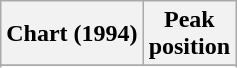<table class="wikitable">
<tr>
<th style="text-align:center;">Chart (1994)</th>
<th style="text-align:center;">Peak<br>position</th>
</tr>
<tr>
</tr>
<tr>
</tr>
<tr>
</tr>
</table>
